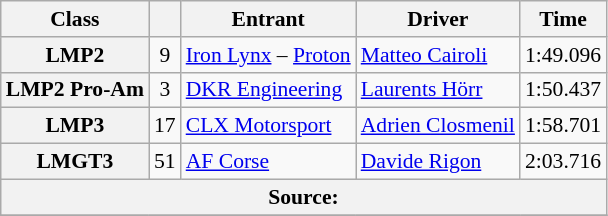<table class="wikitable" style="font-size:90%;">
<tr>
<th>Class</th>
<th></th>
<th>Entrant</th>
<th>Driver</th>
<th>Time</th>
</tr>
<tr>
<th>LMP2</th>
<td style="text-align:center;">9</td>
<td> <a href='#'>Iron Lynx</a> – <a href='#'>Proton</a></td>
<td> <a href='#'>Matteo Cairoli</a></td>
<td>1:49.096</td>
</tr>
<tr>
<th>LMP2 Pro-Am</th>
<td style="text-align:center;">3</td>
<td> <a href='#'>DKR Engineering</a></td>
<td> <a href='#'>Laurents Hörr</a></td>
<td>1:50.437</td>
</tr>
<tr>
<th>LMP3</th>
<td style="text-align:center;">17</td>
<td> <a href='#'>CLX Motorsport</a></td>
<td> <a href='#'>Adrien Closmenil</a></td>
<td>1:58.701</td>
</tr>
<tr>
<th>LMGT3</th>
<td style="text-align:center;">51</td>
<td> <a href='#'>AF Corse</a></td>
<td> <a href='#'>Davide Rigon</a></td>
<td>2:03.716</td>
</tr>
<tr>
<th colspan="6">Source:</th>
</tr>
<tr>
</tr>
</table>
